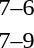<table style="text-align:center">
<tr>
<th width=200></th>
<th width=100></th>
<th width=200></th>
</tr>
<tr>
<td align=right><strong></strong></td>
<td>7–6</td>
<td align=left></td>
</tr>
<tr>
<td align=right></td>
<td>7–9</td>
<td align=left><strong></strong></td>
</tr>
</table>
